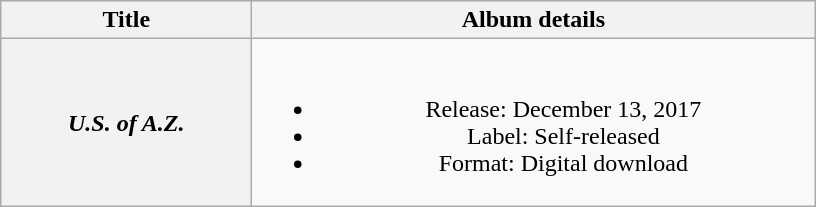<table class="wikitable plainrowheaders" style="text-align:center;" border="1">
<tr>
<th scope="col" style="width:10em;">Title</th>
<th scope="col" style="width:23em;">Album details</th>
</tr>
<tr>
<th scope="row"><em>U.S. of A.Z.</em></th>
<td><br><ul><li>Release: December 13, 2017</li><li>Label: Self-released</li><li>Format: Digital download</li></ul></td>
</tr>
</table>
